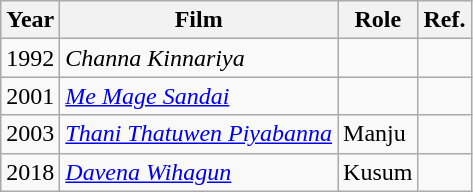<table class="wikitable">
<tr>
<th>Year</th>
<th>Film</th>
<th>Role</th>
<th>Ref.</th>
</tr>
<tr>
<td>1992</td>
<td><em>Channa Kinnariya</em></td>
<td></td>
<td></td>
</tr>
<tr>
<td>2001</td>
<td><em><a href='#'>Me Mage Sandai</a></em></td>
<td></td>
<td></td>
</tr>
<tr>
<td>2003</td>
<td><em><a href='#'>Thani Thatuwen Piyabanna</a></em></td>
<td>Manju</td>
<td></td>
</tr>
<tr>
<td>2018</td>
<td><em><a href='#'>Davena Wihagun</a></em></td>
<td>Kusum</td>
<td></td>
</tr>
</table>
